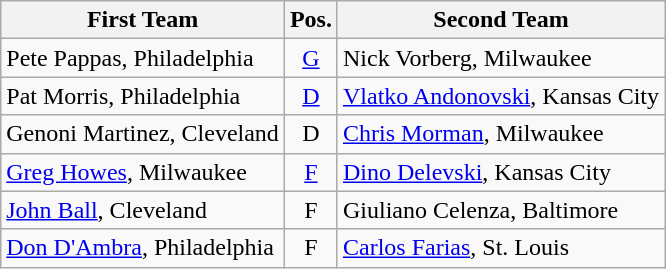<table class="wikitable">
<tr>
<th>First Team</th>
<th>Pos.</th>
<th>Second Team</th>
</tr>
<tr>
<td>Pete Pappas, Philadelphia</td>
<td align=center><a href='#'>G</a></td>
<td>Nick Vorberg, Milwaukee</td>
</tr>
<tr>
<td>Pat Morris, Philadelphia</td>
<td align=center><a href='#'>D</a></td>
<td><a href='#'>Vlatko Andonovski</a>, Kansas City</td>
</tr>
<tr>
<td>Genoni Martinez, Cleveland</td>
<td align=center>D</td>
<td><a href='#'>Chris Morman</a>, Milwaukee</td>
</tr>
<tr>
<td><a href='#'>Greg Howes</a>, Milwaukee</td>
<td align=center><a href='#'>F</a></td>
<td><a href='#'>Dino Delevski</a>, Kansas City</td>
</tr>
<tr>
<td><a href='#'>John Ball</a>, Cleveland</td>
<td align=center>F</td>
<td>Giuliano Celenza, Baltimore</td>
</tr>
<tr>
<td><a href='#'>Don D'Ambra</a>, Philadelphia</td>
<td align=center>F</td>
<td><a href='#'>Carlos Farias</a>, St. Louis</td>
</tr>
</table>
